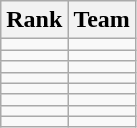<table class="wikitable sortable">
<tr>
<th>Rank</th>
<th>Team</th>
</tr>
<tr>
<td></td>
<td align="left"></td>
</tr>
<tr>
<td></td>
<td align="left"></td>
</tr>
<tr>
<td></td>
<td align="left"></td>
</tr>
<tr>
<td></td>
<td align="left"></td>
</tr>
<tr>
<td></td>
<td align="left"></td>
</tr>
<tr>
<td></td>
<td align="left"></td>
</tr>
<tr>
<td></td>
<td align="left"></td>
</tr>
<tr>
<td></td>
<td align="left"></td>
</tr>
</table>
